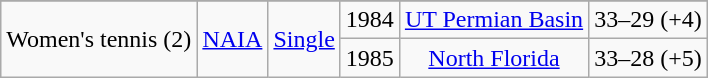<table class="wikitable" style="text-align:center">
<tr>
</tr>
<tr align="center">
<td rowspan="2">Women's tennis (2)</td>
<td rowspan="2"><a href='#'>NAIA</a></td>
<td rowspan="2"><a href='#'>Single</a></td>
<td>1984</td>
<td><a href='#'>UT Permian Basin</a></td>
<td>33–29 (+4)</td>
</tr>
<tr align="center">
<td>1985</td>
<td><a href='#'>North Florida</a></td>
<td>33–28 (+5)</td>
</tr>
</table>
